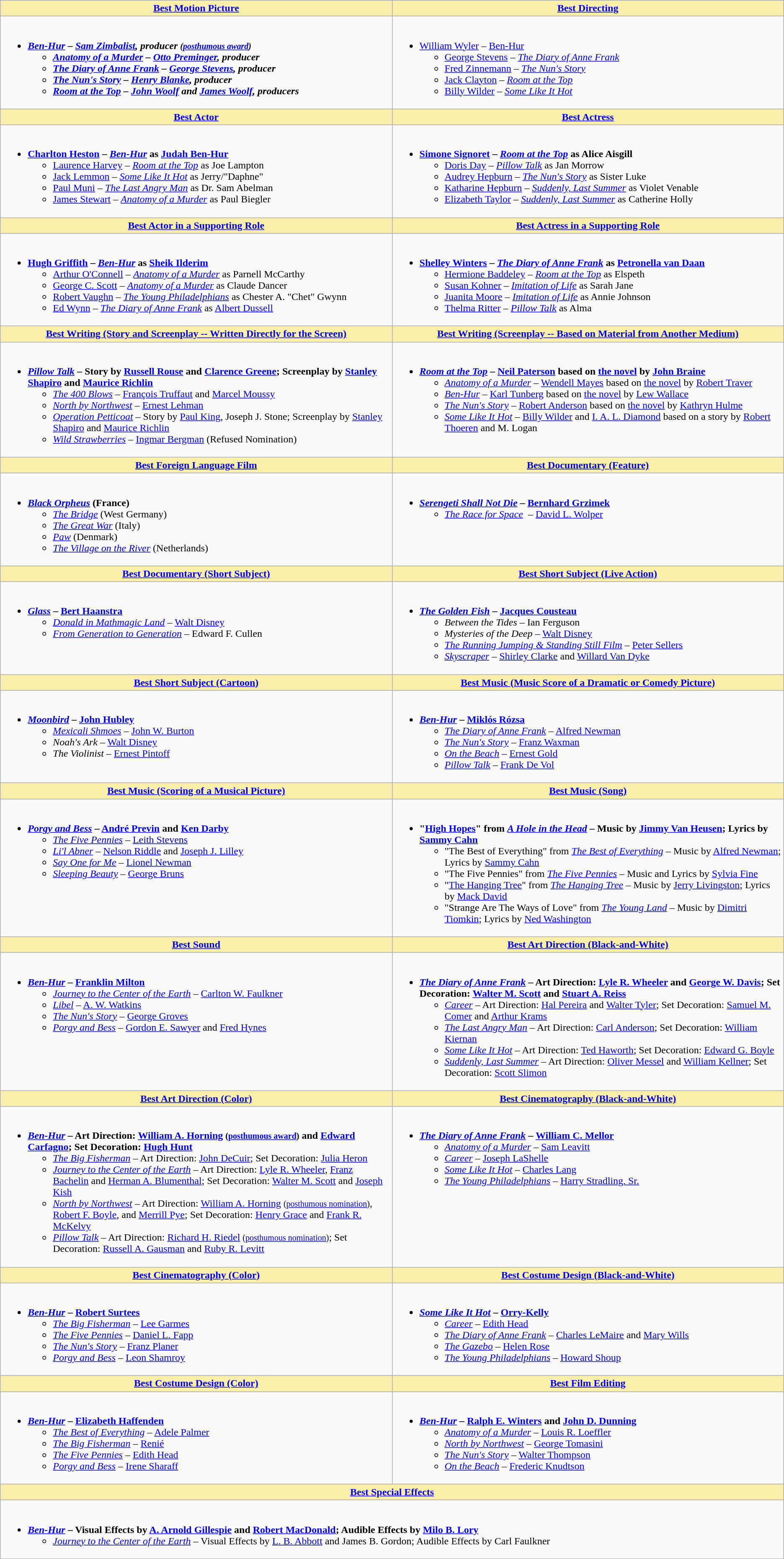<table class=wikitable>
<tr>
<th style="background:#F9EFAA; width:50%"><a href='#'>Best Motion Picture</a></th>
<th style="background:#F9EFAA; width:50%"><a href='#'>Best Directing</a></th>
</tr>
<tr>
<td valign="top"><br><ul><li><strong><em><a href='#'>Ben-Hur</a><em> – <a href='#'>Sam Zimbalist</a>, producer <small>(<a href='#'>posthumous award</a>)</small><strong><ul><li></em><a href='#'>Anatomy of a Murder</a><em> – <a href='#'>Otto Preminger</a>, producer</li><li></em><a href='#'>The Diary of Anne Frank</a><em> – <a href='#'>George Stevens</a>, producer</li><li></em><a href='#'>The Nun's Story</a><em> – <a href='#'>Henry Blanke</a>, producer</li><li></em><a href='#'>Room at the Top</a><em> – <a href='#'>John Woolf</a> and <a href='#'>James Woolf</a>, producers</li></ul></li></ul></td>
<td valign="top"><br><ul><li></strong> <a href='#'>William Wyler</a> – </em><a href='#'>Ben-Hur</a></em></strong><ul><li><a href='#'>George Stevens</a> – <em><a href='#'>The Diary of Anne Frank</a></em></li><li><a href='#'>Fred Zinnemann</a> – <em><a href='#'>The Nun's Story</a></em></li><li><a href='#'>Jack Clayton</a> – <em><a href='#'>Room at the Top</a></em></li><li><a href='#'>Billy Wilder</a> – <em><a href='#'>Some Like It Hot</a></em></li></ul></li></ul></td>
</tr>
<tr>
<th style="background:#F9EFAA"><a href='#'>Best Actor</a></th>
<th style="background:#F9EFAA"><a href='#'>Best Actress</a></th>
</tr>
<tr>
<td valign="top"><br><ul><li><strong> <a href='#'>Charlton Heston</a> – <em><a href='#'>Ben-Hur</a></em>  as <a href='#'>Judah Ben-Hur</a></strong><ul><li><a href='#'>Laurence Harvey</a> – <em><a href='#'>Room at the Top</a></em> as Joe Lampton</li><li><a href='#'>Jack Lemmon</a> – <em><a href='#'>Some Like It Hot</a></em> as Jerry/"Daphne"</li><li><a href='#'>Paul Muni</a> – <em><a href='#'>The Last Angry Man</a></em> as Dr. Sam Abelman</li><li><a href='#'>James Stewart</a> – <em><a href='#'>Anatomy of a Murder</a></em> as Paul Biegler</li></ul></li></ul></td>
<td valign="top"><br><ul><li><strong> <a href='#'>Simone Signoret</a> – <em><a href='#'>Room at the Top</a></em> as Alice Aisgill</strong><ul><li><a href='#'>Doris Day</a> – <em><a href='#'>Pillow Talk</a></em> as Jan Morrow</li><li><a href='#'>Audrey Hepburn</a> – <em><a href='#'>The Nun's Story</a></em> as Sister Luke</li><li><a href='#'>Katharine Hepburn</a> – <em><a href='#'>Suddenly, Last Summer</a></em> as Violet Venable</li><li><a href='#'>Elizabeth Taylor</a> – <em><a href='#'>Suddenly, Last Summer</a></em> as Catherine Holly</li></ul></li></ul></td>
</tr>
<tr>
<th style="background:#F9EFAA"><a href='#'>Best Actor in a Supporting Role</a></th>
<th style="background:#F9EFAA"><a href='#'>Best Actress in a Supporting Role</a></th>
</tr>
<tr>
<td valign="top"><br><ul><li><strong> <a href='#'>Hugh Griffith</a> – <em><a href='#'>Ben-Hur</a></em> as <a href='#'>Sheik Ilderim</a></strong><ul><li><a href='#'>Arthur O'Connell</a> – <em><a href='#'>Anatomy of a Murder</a></em> as Parnell McCarthy</li><li><a href='#'>George C. Scott</a> – <em><a href='#'>Anatomy of a Murder</a></em> as Claude Dancer</li><li><a href='#'>Robert Vaughn</a> – <em><a href='#'>The Young Philadelphians</a></em> as Chester A. "Chet" Gwynn</li><li><a href='#'>Ed Wynn</a> – <em><a href='#'>The Diary of Anne Frank</a></em> as <a href='#'>Albert Dussell</a></li></ul></li></ul></td>
<td valign="top"><br><ul><li><strong> <a href='#'>Shelley Winters</a> – <em><a href='#'>The Diary of Anne Frank</a></em> as <a href='#'>Petronella van Daan</a></strong><ul><li><a href='#'>Hermione Baddeley</a> – <em><a href='#'>Room at the Top</a></em> as Elspeth</li><li><a href='#'>Susan Kohner</a> – <em><a href='#'>Imitation of Life</a></em> as Sarah Jane</li><li><a href='#'>Juanita Moore</a> – <em><a href='#'>Imitation of Life</a></em> as Annie Johnson</li><li><a href='#'>Thelma Ritter</a> – <em><a href='#'>Pillow Talk</a></em> as Alma</li></ul></li></ul></td>
</tr>
<tr>
<th style="background:#F9EFAA"><a href='#'>Best Writing (Story and Screenplay -- Written Directly for the Screen)</a></th>
<th style="background:#F9EFAA"><a href='#'>Best Writing (Screenplay -- Based on Material from Another Medium)</a></th>
</tr>
<tr>
<td valign="top"><br><ul><li><strong> <em><a href='#'>Pillow Talk</a></em> – Story by <a href='#'>Russell Rouse</a> and <a href='#'>Clarence Greene</a>; Screenplay by <a href='#'>Stanley Shapiro</a> and <a href='#'>Maurice Richlin</a></strong><ul><li><em><a href='#'>The 400 Blows</a></em> – <a href='#'>François Truffaut</a> and <a href='#'>Marcel Moussy</a></li><li><em><a href='#'>North by Northwest</a></em> – <a href='#'>Ernest Lehman</a></li><li><em><a href='#'>Operation Petticoat</a></em> – Story by <a href='#'>Paul King</a>, Joseph J. Stone; Screenplay by <a href='#'>Stanley Shapiro</a> and <a href='#'>Maurice Richlin</a></li><li><em><a href='#'>Wild Strawberries</a></em> – <a href='#'>Ingmar Bergman</a> (Refused Nomination)</li></ul></li></ul></td>
<td valign="top"><br><ul><li><strong> <em><a href='#'>Room at the Top</a></em> – <a href='#'>Neil Paterson</a> based on <a href='#'>the novel</a> by <a href='#'>John Braine</a></strong><ul><li><em><a href='#'>Anatomy of a Murder</a></em> – <a href='#'>Wendell Mayes</a> based on <a href='#'>the novel</a> by <a href='#'>Robert Traver</a></li><li><em><a href='#'>Ben-Hur</a></em> – <a href='#'>Karl Tunberg</a> based on <a href='#'>the novel</a> by <a href='#'>Lew Wallace</a></li><li><em><a href='#'>The Nun's Story</a></em> – <a href='#'>Robert Anderson</a> based on <a href='#'>the novel</a> by <a href='#'>Kathryn Hulme</a></li><li><em><a href='#'>Some Like It Hot</a></em> – <a href='#'>Billy Wilder</a> and <a href='#'>I. A. L. Diamond</a> based on a story by <a href='#'>Robert Thoeren</a> and M. Logan</li></ul></li></ul></td>
</tr>
<tr>
<th style="background:#F9EFAA"><a href='#'>Best Foreign Language Film</a></th>
<th style="background:#F9EFAA"><a href='#'>Best Documentary (Feature)</a></th>
</tr>
<tr>
<td valign="top"><br><ul><li><strong> <em><a href='#'>Black Orpheus</a></em> (France)</strong><ul><li><em><a href='#'>The Bridge</a></em> (West Germany)</li><li><em><a href='#'>The Great War</a></em> (Italy)</li><li><em><a href='#'>Paw</a></em> (Denmark)</li><li><em><a href='#'>The Village on the River</a></em> (Netherlands)</li></ul></li></ul></td>
<td valign="top"><br><ul><li><strong> <em><a href='#'>Serengeti Shall Not Die</a></em> – <a href='#'>Bernhard Grzimek</a></strong><ul><li><em><a href='#'>The Race for Space</a> </em> – <a href='#'>David L. Wolper</a></li></ul></li></ul></td>
</tr>
<tr>
<th style="background:#F9EFAA"><a href='#'>Best Documentary (Short Subject)</a></th>
<th style="background:#F9EFAA"><a href='#'>Best Short Subject (Live Action)</a></th>
</tr>
<tr>
<td valign="top"><br><ul><li><strong> <em><a href='#'>Glass</a></em> – <a href='#'>Bert Haanstra</a></strong><ul><li><em><a href='#'>Donald in Mathmagic Land</a></em> – <a href='#'>Walt Disney</a></li><li><em><a href='#'>From Generation to Generation</a></em> – Edward F. Cullen</li></ul></li></ul></td>
<td valign="top"><br><ul><li><strong> <em><a href='#'>The Golden Fish</a></em> – <a href='#'>Jacques Cousteau</a></strong><ul><li><em>Between the Tides</em> – Ian Ferguson</li><li><em>Mysteries of the Deep</em> – <a href='#'>Walt Disney</a></li><li><em><a href='#'>The Running Jumping & Standing Still Film</a></em> – <a href='#'>Peter Sellers</a></li><li><em><a href='#'>Skyscraper</a></em> – <a href='#'>Shirley Clarke</a> and <a href='#'>Willard Van Dyke</a></li></ul></li></ul></td>
</tr>
<tr>
<th style="background:#F9EFAA"><a href='#'>Best Short Subject (Cartoon)</a></th>
<th style="background:#F9EFAA"><a href='#'>Best Music (Music Score of a Dramatic or Comedy Picture)</a></th>
</tr>
<tr>
<td valign="top"><br><ul><li><strong> <em><a href='#'>Moonbird</a></em> – <a href='#'>John Hubley</a></strong><ul><li><em><a href='#'>Mexicali Shmoes</a></em> – <a href='#'>John W. Burton</a></li><li><em>Noah's Ark</em> – <a href='#'>Walt Disney</a></li><li><em>The Violinist</em> – <a href='#'>Ernest Pintoff</a></li></ul></li></ul></td>
<td valign="top"><br><ul><li><strong> <em><a href='#'>Ben-Hur</a></em> – <a href='#'>Miklós Rózsa</a></strong><ul><li><em><a href='#'>The Diary of Anne Frank</a></em> – <a href='#'>Alfred Newman</a></li><li><em><a href='#'>The Nun's Story</a></em> – <a href='#'>Franz Waxman</a></li><li><em><a href='#'>On the Beach</a></em> – <a href='#'>Ernest Gold</a></li><li><em><a href='#'>Pillow Talk</a></em> – <a href='#'>Frank De Vol</a></li></ul></li></ul></td>
</tr>
<tr>
<th style="background:#F9EFAA"><a href='#'>Best Music (Scoring of a Musical Picture)</a></th>
<th style="background:#F9EFAA"><a href='#'>Best Music (Song)</a></th>
</tr>
<tr>
<td valign="top"><br><ul><li><strong> <em><a href='#'>Porgy and Bess</a></em> – <a href='#'>André Previn</a> and <a href='#'>Ken Darby</a></strong><ul><li><em><a href='#'>The Five Pennies</a></em> – <a href='#'>Leith Stevens</a></li><li><em><a href='#'>Li'l Abner</a></em> – <a href='#'>Nelson Riddle</a> and <a href='#'>Joseph J. Lilley</a></li><li><em><a href='#'>Say One for Me</a></em> – <a href='#'>Lionel Newman</a></li><li><em><a href='#'>Sleeping Beauty</a></em> – <a href='#'>George Bruns</a></li></ul></li></ul></td>
<td valign="top"><br><ul><li><strong>"<a href='#'>High Hopes</a>" from <em><a href='#'>A Hole in the Head</a></em> – Music by <a href='#'>Jimmy Van Heusen</a>; Lyrics by <a href='#'>Sammy Cahn</a></strong><ul><li>"The Best of Everything" from <em><a href='#'>The Best of Everything</a></em> – Music by <a href='#'>Alfred Newman</a>; Lyrics by <a href='#'>Sammy Cahn</a></li><li>"The Five Pennies" from <em><a href='#'>The Five Pennies</a></em> – Music and Lyrics by <a href='#'>Sylvia Fine</a></li><li>"<a href='#'>The Hanging Tree</a>" from <em><a href='#'>The Hanging Tree</a></em> – Music by <a href='#'>Jerry Livingston</a>; Lyrics by <a href='#'>Mack David</a></li><li>"Strange Are The Ways of Love" from <em><a href='#'>The Young Land</a></em> – Music by <a href='#'>Dimitri Tiomkin</a>; Lyrics by <a href='#'>Ned Washington</a></li></ul></li></ul></td>
</tr>
<tr>
<th style="background:#F9EFAA"><a href='#'>Best Sound</a></th>
<th style="background:#F9EFAA"><a href='#'>Best Art Direction (Black-and-White)</a></th>
</tr>
<tr>
<td valign="top"><br><ul><li><strong> <em><a href='#'>Ben-Hur</a></em> – <a href='#'>Franklin Milton</a></strong><ul><li><em><a href='#'>Journey to the Center of the Earth</a></em> – <a href='#'>Carlton W. Faulkner</a></li><li><em><a href='#'>Libel</a></em> – <a href='#'>A. W. Watkins</a></li><li><em><a href='#'>The Nun's Story</a></em> – <a href='#'>George Groves</a></li><li><em><a href='#'>Porgy and Bess</a></em> – <a href='#'>Gordon E. Sawyer</a> and <a href='#'>Fred Hynes</a></li></ul></li></ul></td>
<td valign="top"><br><ul><li><strong> <em><a href='#'>The Diary of Anne Frank</a></em> – Art Direction: <a href='#'>Lyle R. Wheeler</a> and <a href='#'>George W. Davis</a>; Set Decoration: <a href='#'>Walter M. Scott</a> and <a href='#'>Stuart A. Reiss</a></strong><ul><li><em><a href='#'>Career</a></em> – Art Direction: <a href='#'>Hal Pereira</a> and <a href='#'>Walter Tyler</a>; Set Decoration: <a href='#'>Samuel M. Comer</a> and <a href='#'>Arthur Krams</a></li><li><em><a href='#'>The Last Angry Man</a></em> – Art Direction: <a href='#'>Carl Anderson</a>; Set Decoration: <a href='#'>William Kiernan</a></li><li><em><a href='#'>Some Like It Hot</a></em> – Art Direction: <a href='#'>Ted Haworth</a>; Set Decoration: <a href='#'>Edward G. Boyle</a></li><li><em><a href='#'>Suddenly, Last Summer</a></em> – Art Direction: <a href='#'>Oliver Messel</a> and <a href='#'>William Kellner</a>; Set Decoration: <a href='#'>Scott Slimon</a></li></ul></li></ul></td>
</tr>
<tr>
<th style="background:#F9EFAA"><a href='#'>Best Art Direction (Color)</a></th>
<th style="background:#F9EFAA"><a href='#'>Best Cinematography (Black-and-White)</a></th>
</tr>
<tr>
<td valign="top"><br><ul><li><strong> <em><a href='#'>Ben-Hur</a></em> – Art Direction: <a href='#'>William A. Horning</a> <small>(<a href='#'>posthumous award</a>)</small> and <a href='#'>Edward Carfagno</a>; Set Decoration: <a href='#'>Hugh Hunt</a></strong><ul><li><em><a href='#'>The Big Fisherman</a></em> – Art Direction: <a href='#'>John DeCuir</a>; Set Decoration: <a href='#'>Julia Heron</a></li><li><em><a href='#'>Journey to the Center of the Earth</a></em> – Art Direction: <a href='#'>Lyle R. Wheeler</a>, <a href='#'>Franz Bachelin</a> and <a href='#'>Herman A. Blumenthal</a>; Set Decoration: <a href='#'>Walter M. Scott</a> and <a href='#'>Joseph Kish</a></li><li><em><a href='#'>North by Northwest</a></em> – Art Direction: <a href='#'>William A. Horning</a> <small>(<a href='#'>posthumous nomination</a>)</small>, <a href='#'>Robert F. Boyle</a>, and <a href='#'>Merrill Pye</a>; Set Decoration: <a href='#'>Henry Grace</a> and <a href='#'>Frank R. McKelvy</a></li><li><em><a href='#'>Pillow Talk</a></em> – Art Direction: <a href='#'>Richard H. Riedel</a> <small>(<a href='#'>posthumous nomination</a>)</small>; Set Decoration: <a href='#'>Russell A. Gausman</a> and <a href='#'>Ruby R. Levitt</a></li></ul></li></ul></td>
<td valign="top"><br><ul><li><strong> <em><a href='#'>The Diary of Anne Frank</a></em> – <a href='#'>William C. Mellor</a></strong><ul><li><em><a href='#'>Anatomy of a Murder</a></em> – <a href='#'>Sam Leavitt</a></li><li><em><a href='#'>Career</a></em> – <a href='#'>Joseph LaShelle</a></li><li><em><a href='#'>Some Like It Hot</a></em> – <a href='#'>Charles Lang</a></li><li><em><a href='#'>The Young Philadelphians</a></em> – <a href='#'>Harry Stradling, Sr.</a></li></ul></li></ul></td>
</tr>
<tr>
<th style="background:#F9EFAA"><a href='#'>Best Cinematography (Color)</a></th>
<th style="background:#F9EFAA"><a href='#'>Best Costume Design (Black-and-White)</a></th>
</tr>
<tr>
<td valign="top"><br><ul><li><strong> <em><a href='#'>Ben-Hur</a></em> – <a href='#'>Robert Surtees</a></strong><ul><li><em><a href='#'>The Big Fisherman</a></em> – <a href='#'>Lee Garmes</a></li><li><em><a href='#'>The Five Pennies</a></em> – <a href='#'>Daniel L. Fapp</a></li><li><em><a href='#'>The Nun's Story</a></em> – <a href='#'>Franz Planer</a></li><li><em><a href='#'>Porgy and Bess</a></em> – <a href='#'>Leon Shamroy</a></li></ul></li></ul></td>
<td valign="top"><br><ul><li><strong> <em><a href='#'>Some Like It Hot</a></em> – <a href='#'>Orry-Kelly</a></strong><ul><li><em><a href='#'>Career</a></em> – <a href='#'>Edith Head</a></li><li><em><a href='#'>The Diary of Anne Frank</a></em> – <a href='#'>Charles LeMaire</a> and <a href='#'>Mary Wills</a></li><li><em><a href='#'>The Gazebo</a></em> – <a href='#'>Helen Rose</a></li><li><em><a href='#'>The Young Philadelphians</a></em> – <a href='#'>Howard Shoup</a></li></ul></li></ul></td>
</tr>
<tr>
<th style="background:#F9EFAA"><a href='#'>Best Costume Design (Color)</a></th>
<th style="background:#F9EFAA"><a href='#'>Best Film Editing</a></th>
</tr>
<tr>
<td valign="top"><br><ul><li><strong> <em><a href='#'>Ben-Hur</a></em> – <a href='#'>Elizabeth Haffenden</a></strong><ul><li><em><a href='#'>The Best of Everything</a></em> – <a href='#'>Adele Palmer</a></li><li><em><a href='#'>The Big Fisherman</a></em> – <a href='#'>Renié</a></li><li><em><a href='#'>The Five Pennies</a></em> – <a href='#'>Edith Head</a></li><li><em><a href='#'>Porgy and Bess</a></em> – <a href='#'>Irene Sharaff</a></li></ul></li></ul></td>
<td valign="top"><br><ul><li><strong> <em><a href='#'>Ben-Hur</a></em> – <a href='#'>Ralph E. Winters</a> and <a href='#'>John D. Dunning</a></strong><ul><li><em><a href='#'>Anatomy of a Murder</a></em> – <a href='#'>Louis R. Loeffler</a></li><li><em><a href='#'>North by Northwest</a></em> – <a href='#'>George Tomasini</a></li><li><em><a href='#'>The Nun's Story</a></em> – <a href='#'>Walter Thompson</a></li><li><em><a href='#'>On the Beach</a></em> – <a href='#'>Frederic Knudtson</a></li></ul></li></ul></td>
</tr>
<tr>
<th colspan="2" style="background:#F9EFAA"><a href='#'>Best Special Effects</a></th>
</tr>
<tr>
<td colspan="2" valign="top"><br><ul><li><strong> <em><a href='#'>Ben-Hur</a></em> – Visual Effects by <a href='#'>A. Arnold Gillespie</a> and <a href='#'>Robert MacDonald</a>; Audible Effects by <a href='#'>Milo B. Lory</a></strong><ul><li><em><a href='#'>Journey to the Center of the Earth</a></em> – Visual Effects by <a href='#'>L. B. Abbott</a> and James B. Gordon; Audible Effects by Carl Faulkner</li></ul></li></ul></td>
</tr>
<tr>
</tr>
</table>
